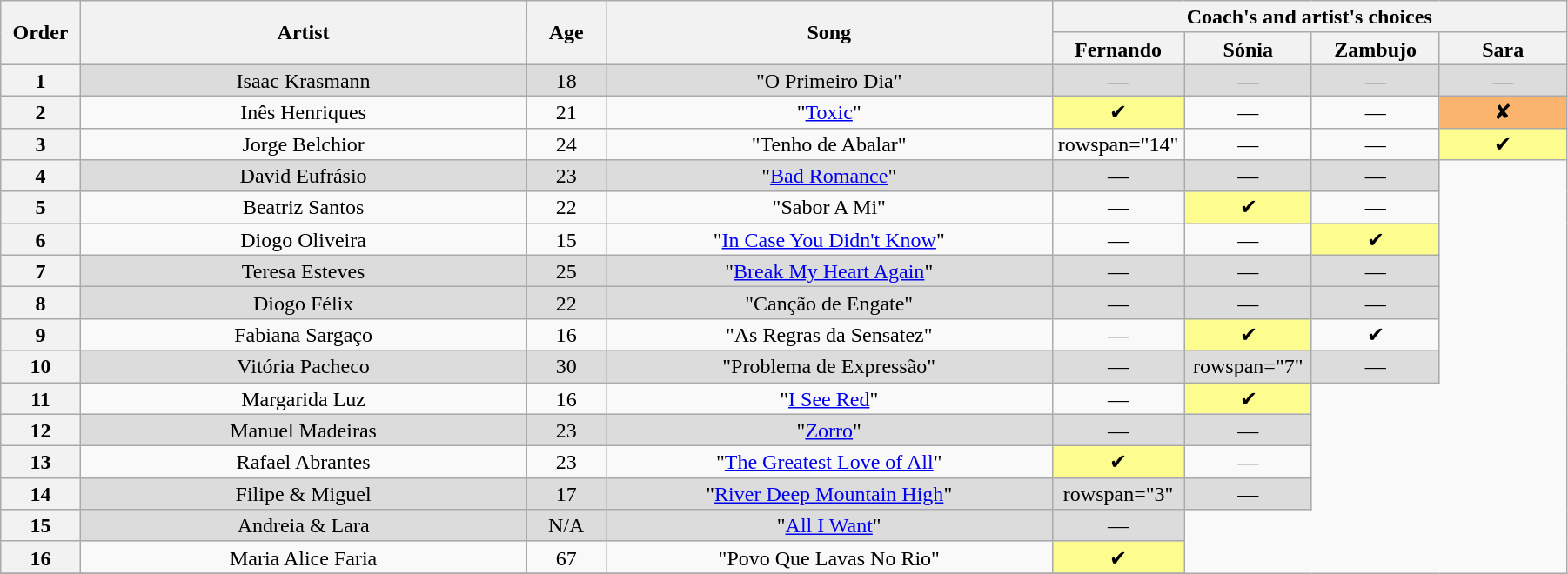<table class="wikitable" style="text-align:center; line-height:17px; width:95%">
<tr>
<th rowspan="2" width="05%">Order</th>
<th rowspan="2" width="28%">Artist</th>
<th rowspan="2" width="05%">Age</th>
<th rowspan="2" width="28%">Song</th>
<th colspan="4">Coach's and artist's choices</th>
</tr>
<tr>
<th width="08%">Fernando</th>
<th width="08%">Sónia</th>
<th width="08%">Zambujo</th>
<th width="08%">Sara</th>
</tr>
<tr style="background:#dcdcdc">
<th>1</th>
<td>Isaac Krasmann</td>
<td>18</td>
<td>"O Primeiro Dia"</td>
<td>—</td>
<td>—</td>
<td>—</td>
<td>—</td>
</tr>
<tr>
<th>2</th>
<td>Inês Henriques</td>
<td>21</td>
<td>"<a href='#'>Toxic</a>"</td>
<td style="background:#fdfc8f">✔</td>
<td>—</td>
<td>—</td>
<td style="background:#fbb46e">✘</td>
</tr>
<tr>
<th>3</th>
<td>Jorge Belchior</td>
<td>24</td>
<td>"Tenho de Abalar"</td>
<td>rowspan="14" </td>
<td>—</td>
<td>—</td>
<td style="background:#fdfc8f">✔</td>
</tr>
<tr style="background:#dcdcdc">
<th>4</th>
<td>David Eufrásio</td>
<td>23</td>
<td>"<a href='#'>Bad Romance</a>"</td>
<td>—</td>
<td>—</td>
<td>—</td>
</tr>
<tr>
<th>5</th>
<td>Beatriz Santos</td>
<td>22</td>
<td>"Sabor A Mi"</td>
<td>—</td>
<td style="background:#fdfc8f">✔</td>
<td>—</td>
</tr>
<tr>
<th>6</th>
<td>Diogo Oliveira</td>
<td>15</td>
<td>"<a href='#'>In Case You Didn't Know</a>"</td>
<td>—</td>
<td>—</td>
<td style="background:#fdfc8f">✔</td>
</tr>
<tr style="background:#dcdcdc">
<th>7</th>
<td>Teresa Esteves</td>
<td>25</td>
<td>"<a href='#'>Break My Heart Again</a>"</td>
<td>—</td>
<td>—</td>
<td>—</td>
</tr>
<tr style="background:#dcdcdc">
<th>8</th>
<td>Diogo Félix</td>
<td>22</td>
<td>"Canção de Engate"</td>
<td>—</td>
<td>—</td>
<td>—</td>
</tr>
<tr>
<th>9</th>
<td>Fabiana Sargaço</td>
<td>16</td>
<td>"As Regras da Sensatez"</td>
<td>—</td>
<td style="background:#fdfc8f">✔</td>
<td>✔</td>
</tr>
<tr style="background:#dcdcdc">
<th>10</th>
<td>Vitória Pacheco</td>
<td>30</td>
<td>"Problema de Expressão"</td>
<td>—</td>
<td>rowspan="7" </td>
<td>—</td>
</tr>
<tr>
<th>11</th>
<td>Margarida Luz</td>
<td>16</td>
<td>"<a href='#'>I See Red</a>"</td>
<td>—</td>
<td style="background:#fdfc8f">✔</td>
</tr>
<tr style="background:#dcdcdc">
<th>12</th>
<td>Manuel Madeiras</td>
<td>23</td>
<td>"<a href='#'>Zorro</a>"</td>
<td>—</td>
<td>—</td>
</tr>
<tr>
<th>13</th>
<td>Rafael Abrantes</td>
<td>23</td>
<td>"<a href='#'>The Greatest Love of All</a>"</td>
<td style="background:#fdfc8f">✔</td>
<td>—</td>
</tr>
<tr style="background:#dcdcdc">
<th>14</th>
<td>Filipe & Miguel</td>
<td>17</td>
<td>"<a href='#'>River Deep Mountain High</a>"</td>
<td>rowspan="3" </td>
<td>—</td>
</tr>
<tr style="background:#dcdcdc">
<th>15</th>
<td>Andreia & Lara</td>
<td>N/A</td>
<td>"<a href='#'>All I Want</a>"</td>
<td>—</td>
</tr>
<tr>
<th>16</th>
<td>Maria Alice Faria</td>
<td>67</td>
<td>"Povo Que Lavas No Rio"</td>
<td style="background:#fdfc8f">✔</td>
</tr>
<tr>
</tr>
</table>
